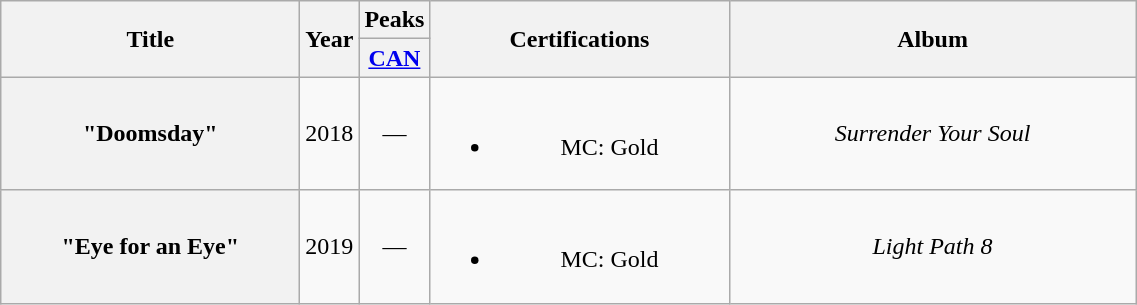<table class="wikitable plainrowheaders" style="text-align:center;">
<tr>
<th scope="col" rowspan="2" style="width:12em;">Title</th>
<th scope="col" rowspan="2" style="width:1em;">Year</th>
<th scope="col">Peaks</th>
<th scope="col" rowspan="2" style="width:12em;">Certifications</th>
<th scope="col" rowspan="2" style="width:16.5em;">Album</th>
</tr>
<tr>
<th style="width:2.5em; font-size:100%"><a href='#'>CAN</a><br></th>
</tr>
<tr>
<th scope="row">"Doomsday"</th>
<td rowspan="1">2018</td>
<td>—</td>
<td><br><ul><li>MC: Gold</li></ul></td>
<td rowspan="1"><em>Surrender Your Soul</em></td>
</tr>
<tr>
<th scope="row">"Eye for an Eye"</th>
<td rowspan="1">2019</td>
<td>—</td>
<td><br><ul><li>MC: Gold</li></ul></td>
<td rowspan="2"><em>Light Path 8</em></td>
</tr>
</table>
